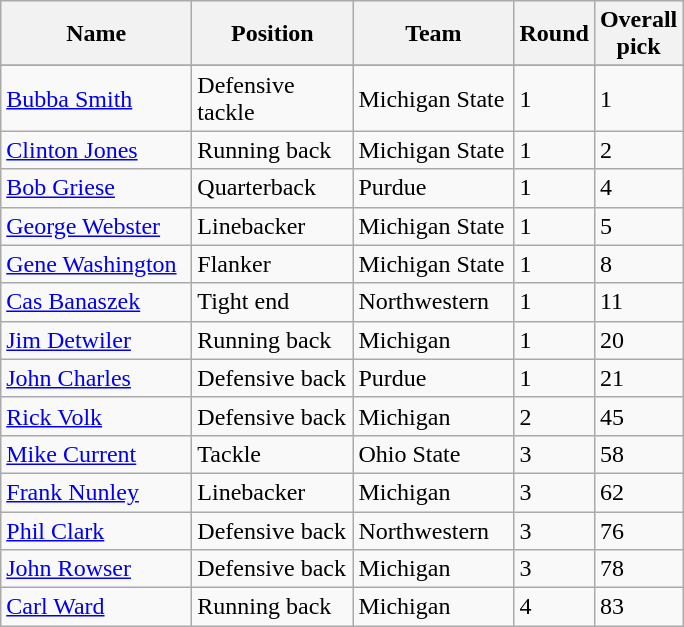<table class="sortable wikitable">
<tr>
<th width="120">Name</th>
<th width="100">Position</th>
<th width="100">Team</th>
<th width="25">Round</th>
<th width="25">Overall pick</th>
</tr>
<tr align="left" bgcolor="">
</tr>
<tr>
<td><a href='#'>Bubba Smith</a></td>
<td>Defensive tackle</td>
<td>Michigan State</td>
<td>1</td>
<td>1</td>
</tr>
<tr>
<td><a href='#'>Clinton Jones</a></td>
<td>Running back</td>
<td>Michigan State</td>
<td>1</td>
<td>2</td>
</tr>
<tr>
<td><a href='#'>Bob Griese</a></td>
<td>Quarterback</td>
<td>Purdue</td>
<td>1</td>
<td>4</td>
</tr>
<tr>
<td><a href='#'>George Webster</a></td>
<td>Linebacker</td>
<td>Michigan State</td>
<td>1</td>
<td>5</td>
</tr>
<tr>
<td><a href='#'>Gene Washington</a></td>
<td>Flanker</td>
<td>Michigan State</td>
<td>1</td>
<td>8</td>
</tr>
<tr>
<td><a href='#'>Cas Banaszek</a></td>
<td>Tight end</td>
<td>Northwestern</td>
<td>1</td>
<td>11</td>
</tr>
<tr>
<td><a href='#'>Jim Detwiler</a></td>
<td>Running back</td>
<td>Michigan</td>
<td>1</td>
<td>20</td>
</tr>
<tr>
<td><a href='#'>John Charles</a></td>
<td>Defensive back</td>
<td>Purdue</td>
<td>1</td>
<td>21</td>
</tr>
<tr>
<td><a href='#'>Rick Volk</a></td>
<td>Defensive back</td>
<td>Michigan</td>
<td>2</td>
<td>45</td>
</tr>
<tr>
<td><a href='#'>Mike Current</a></td>
<td>Tackle</td>
<td>Ohio State</td>
<td>3</td>
<td>58</td>
</tr>
<tr>
<td><a href='#'>Frank Nunley</a></td>
<td>Linebacker</td>
<td>Michigan</td>
<td>3</td>
<td>62</td>
</tr>
<tr>
<td><a href='#'>Phil Clark</a></td>
<td>Defensive back</td>
<td>Northwestern</td>
<td>3</td>
<td>76</td>
</tr>
<tr>
<td><a href='#'>John Rowser</a></td>
<td>Defensive back</td>
<td>Michigan</td>
<td>3</td>
<td>78</td>
</tr>
<tr>
<td><a href='#'>Carl Ward</a></td>
<td>Running back</td>
<td>Michigan</td>
<td>4</td>
<td>83</td>
</tr>
</table>
